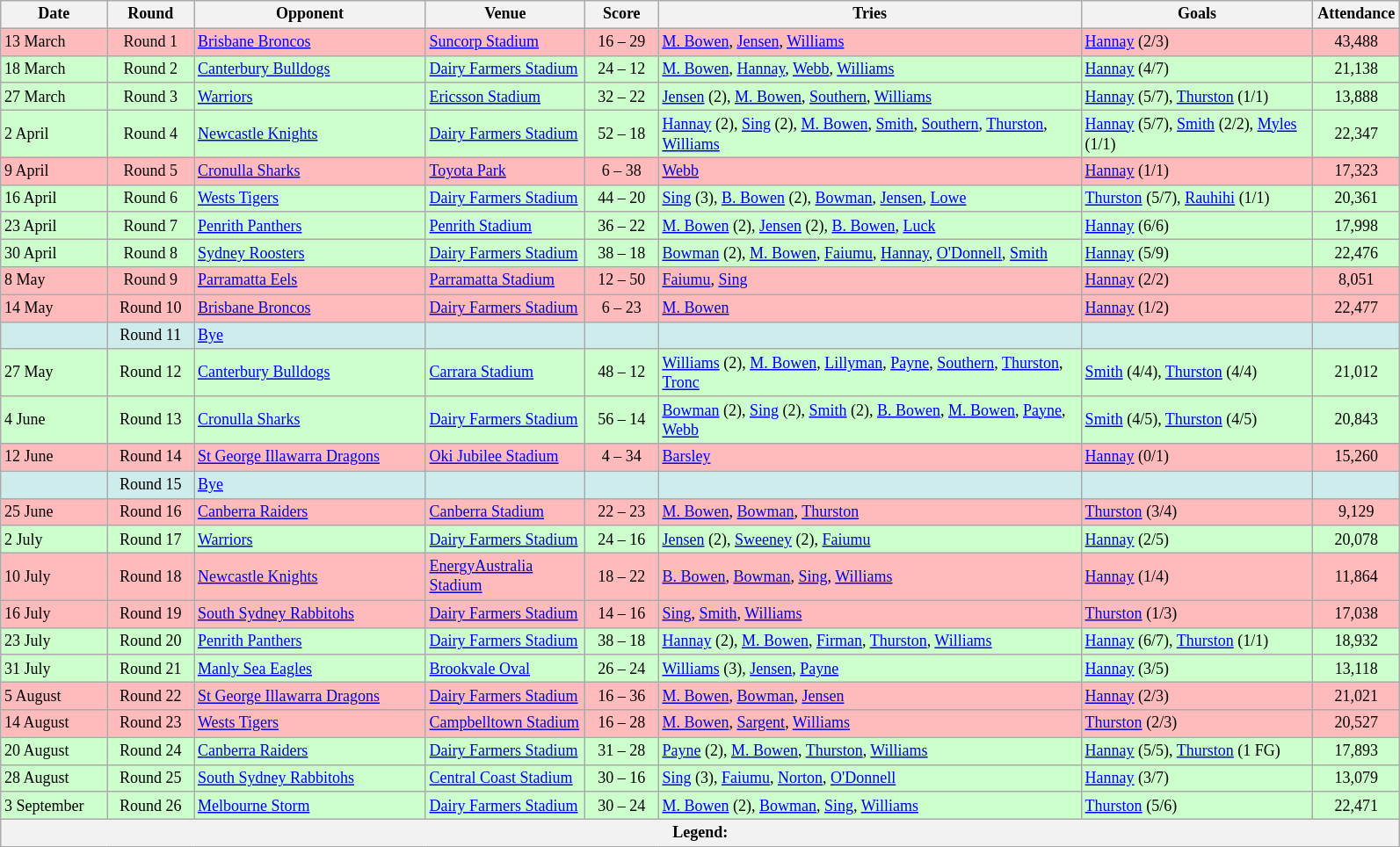<table class="wikitable" style="font-size:75%;">
<tr>
<th style="width:75px;">Date</th>
<th style="width:60px;">Round</th>
<th style="width:170px;">Opponent</th>
<th style="width:115px;">Venue</th>
<th style="width:50px;">Score</th>
<th style="width:315px;">Tries</th>
<th style="width:170px;">Goals</th>
<th style="width:60px;">Attendance</th>
</tr>
<tr style="background:#FFBBBB">
<td>13 March</td>
<td style="text-align:center;">Round 1</td>
<td> <a href='#'>Brisbane Broncos</a></td>
<td><a href='#'>Suncorp Stadium</a></td>
<td style="text-align:center;">16 – 29</td>
<td><a href='#'>M. Bowen</a>, <a href='#'>Jensen</a>, <a href='#'>Williams</a></td>
<td><a href='#'>Hannay</a> (2/3)</td>
<td style="text-align:center;">43,488</td>
</tr>
<tr style="background:#CCFFCC">
<td>18 March</td>
<td style="text-align:center;">Round 2</td>
<td> <a href='#'>Canterbury Bulldogs</a></td>
<td><a href='#'>Dairy Farmers Stadium</a></td>
<td style="text-align:center;">24 – 12</td>
<td><a href='#'>M. Bowen</a>, <a href='#'>Hannay</a>, <a href='#'>Webb</a>, <a href='#'>Williams</a></td>
<td><a href='#'>Hannay</a> (4/7)</td>
<td style="text-align:center;">21,138</td>
</tr>
<tr style="background:#CCFFCC">
<td>27 March</td>
<td style="text-align:center;">Round 3</td>
<td> <a href='#'>Warriors</a></td>
<td><a href='#'>Ericsson Stadium</a></td>
<td style="text-align:center;">32 – 22</td>
<td><a href='#'>Jensen</a> (2), <a href='#'>M. Bowen</a>, <a href='#'>Southern</a>, <a href='#'>Williams</a></td>
<td><a href='#'>Hannay</a> (5/7), <a href='#'>Thurston</a> (1/1)</td>
<td style="text-align:center;">13,888</td>
</tr>
<tr style="background:#CCFFCC">
<td>2 April</td>
<td style="text-align:center;">Round 4</td>
<td> <a href='#'>Newcastle Knights</a></td>
<td><a href='#'>Dairy Farmers Stadium</a></td>
<td style="text-align:center;">52 – 18</td>
<td><a href='#'>Hannay</a> (2), <a href='#'>Sing</a> (2), <a href='#'>M. Bowen</a>, <a href='#'>Smith</a>, <a href='#'>Southern</a>, <a href='#'>Thurston</a>, <a href='#'>Williams</a></td>
<td><a href='#'>Hannay</a> (5/7), <a href='#'>Smith</a> (2/2), <a href='#'>Myles</a> (1/1)</td>
<td style="text-align:center;">22,347</td>
</tr>
<tr style="background:#FFBBBB">
<td>9 April</td>
<td style="text-align:center;">Round 5</td>
<td> <a href='#'>Cronulla Sharks</a></td>
<td><a href='#'>Toyota Park</a></td>
<td style="text-align:center;">6 – 38</td>
<td><a href='#'>Webb</a></td>
<td><a href='#'>Hannay</a> (1/1)</td>
<td style="text-align:center;">17,323</td>
</tr>
<tr style="background:#CCFFCC">
<td>16 April</td>
<td style="text-align:center;">Round 6</td>
<td> <a href='#'>Wests Tigers</a></td>
<td><a href='#'>Dairy Farmers Stadium</a></td>
<td style="text-align:center;">44 – 20</td>
<td><a href='#'>Sing</a> (3), <a href='#'>B. Bowen</a> (2), <a href='#'>Bowman</a>, <a href='#'>Jensen</a>, <a href='#'>Lowe</a></td>
<td><a href='#'>Thurston</a> (5/7), <a href='#'>Rauhihi</a> (1/1)</td>
<td style="text-align:center;">20,361</td>
</tr>
<tr style="background:#CCFFCC">
<td>23 April</td>
<td style="text-align:center;">Round 7</td>
<td> <a href='#'>Penrith Panthers</a></td>
<td><a href='#'>Penrith Stadium</a></td>
<td style="text-align:center;">36 – 22</td>
<td><a href='#'>M. Bowen</a> (2), <a href='#'>Jensen</a> (2), <a href='#'>B. Bowen</a>, <a href='#'>Luck</a></td>
<td><a href='#'>Hannay</a> (6/6)</td>
<td style="text-align:center;">17,998</td>
</tr>
<tr style="background:#CCFFCC">
<td>30 April</td>
<td style="text-align:center;">Round 8</td>
<td> <a href='#'>Sydney Roosters</a></td>
<td><a href='#'>Dairy Farmers Stadium</a></td>
<td style="text-align:center;">38 – 18</td>
<td><a href='#'>Bowman</a> (2), <a href='#'>M. Bowen</a>, <a href='#'>Faiumu</a>, <a href='#'>Hannay</a>, <a href='#'>O'Donnell</a>, <a href='#'>Smith</a></td>
<td><a href='#'>Hannay</a> (5/9)</td>
<td style="text-align:center;">22,476</td>
</tr>
<tr style="background:#FFBBBB">
<td>8 May</td>
<td style="text-align:center;">Round 9</td>
<td> <a href='#'>Parramatta Eels</a></td>
<td><a href='#'>Parramatta Stadium</a></td>
<td style="text-align:center;">12 – 50</td>
<td><a href='#'>Faiumu</a>, <a href='#'>Sing</a></td>
<td><a href='#'>Hannay</a> (2/2)</td>
<td style="text-align:center;">8,051</td>
</tr>
<tr style="background:#FFBBBB">
<td>14 May</td>
<td style="text-align:center;">Round 10</td>
<td> <a href='#'>Brisbane Broncos</a></td>
<td><a href='#'>Dairy Farmers Stadium</a></td>
<td style="text-align:center;">6 – 23</td>
<td><a href='#'>M. Bowen</a></td>
<td><a href='#'>Hannay</a> (1/2)</td>
<td style="text-align:center;">22,477</td>
</tr>
<tr style="background:#cfecec;">
<td></td>
<td style="text-align:center;">Round 11</td>
<td><a href='#'>Bye</a></td>
<td></td>
<td></td>
<td></td>
<td></td>
<td></td>
</tr>
<tr style="background:#CCFFCC">
<td>27 May</td>
<td style="text-align:center;">Round 12</td>
<td> <a href='#'>Canterbury Bulldogs</a></td>
<td><a href='#'>Carrara Stadium</a></td>
<td style="text-align:center;">48 – 12</td>
<td><a href='#'>Williams</a> (2), <a href='#'>M. Bowen</a>, <a href='#'>Lillyman</a>, <a href='#'>Payne</a>, <a href='#'>Southern</a>, <a href='#'>Thurston</a>, <a href='#'>Tronc</a></td>
<td><a href='#'>Smith</a> (4/4), <a href='#'>Thurston</a> (4/4)</td>
<td style="text-align:center;">21,012</td>
</tr>
<tr style="background:#CCFFCC">
<td>4 June</td>
<td style="text-align:center;">Round 13</td>
<td> <a href='#'>Cronulla Sharks</a></td>
<td><a href='#'>Dairy Farmers Stadium</a></td>
<td style="text-align:center;">56 – 14</td>
<td><a href='#'>Bowman</a> (2), <a href='#'>Sing</a> (2), <a href='#'>Smith</a> (2), <a href='#'>B. Bowen</a>, <a href='#'>M. Bowen</a>, <a href='#'>Payne</a>, <a href='#'>Webb</a></td>
<td><a href='#'>Smith</a> (4/5), <a href='#'>Thurston</a> (4/5)</td>
<td style="text-align:center;">20,843</td>
</tr>
<tr style="background:#FFBBBB">
<td>12 June</td>
<td style="text-align:center;">Round 14</td>
<td> <a href='#'>St George Illawarra Dragons</a></td>
<td><a href='#'>Oki Jubilee Stadium</a></td>
<td style="text-align:center;">4 – 34</td>
<td><a href='#'>Barsley</a></td>
<td><a href='#'>Hannay</a> (0/1)</td>
<td style="text-align:center;">15,260</td>
</tr>
<tr style="background:#cfecec;">
<td></td>
<td style="text-align:center;">Round 15</td>
<td><a href='#'>Bye</a></td>
<td></td>
<td></td>
<td></td>
<td></td>
<td></td>
</tr>
<tr style="background:#FFBBBB">
<td>25 June</td>
<td style="text-align:center;">Round 16</td>
<td> <a href='#'>Canberra Raiders</a></td>
<td><a href='#'>Canberra Stadium</a></td>
<td style="text-align:center;">22 – 23</td>
<td><a href='#'>M. Bowen</a>, <a href='#'>Bowman</a>, <a href='#'>Thurston</a></td>
<td><a href='#'>Thurston</a> (3/4)</td>
<td style="text-align:center;">9,129</td>
</tr>
<tr style="background:#CCFFCC">
<td>2 July</td>
<td style="text-align:center;">Round 17</td>
<td> <a href='#'>Warriors</a></td>
<td><a href='#'>Dairy Farmers Stadium</a></td>
<td style="text-align:center;">24 – 16</td>
<td><a href='#'>Jensen</a> (2), <a href='#'>Sweeney</a> (2), <a href='#'>Faiumu</a></td>
<td><a href='#'>Hannay</a> (2/5)</td>
<td style="text-align:center;">20,078</td>
</tr>
<tr style="background:#FFBBBB">
<td>10 July</td>
<td style="text-align:center;">Round 18</td>
<td> <a href='#'>Newcastle Knights</a></td>
<td><a href='#'>EnergyAustralia Stadium</a></td>
<td style="text-align:center;">18 – 22</td>
<td><a href='#'>B. Bowen</a>, <a href='#'>Bowman</a>, <a href='#'>Sing</a>, <a href='#'>Williams</a></td>
<td><a href='#'>Hannay</a> (1/4)</td>
<td style="text-align:center;">11,864</td>
</tr>
<tr style="background:#FFBBBB">
<td>16 July</td>
<td style="text-align:center;">Round 19</td>
<td> <a href='#'>South Sydney Rabbitohs</a></td>
<td><a href='#'>Dairy Farmers Stadium</a></td>
<td style="text-align:center;">14 – 16</td>
<td><a href='#'>Sing</a>, <a href='#'>Smith</a>, <a href='#'>Williams</a></td>
<td><a href='#'>Thurston</a> (1/3)</td>
<td style="text-align:center;">17,038</td>
</tr>
<tr style="background:#CCFFCC">
<td>23 July</td>
<td style="text-align:center;">Round 20</td>
<td> <a href='#'>Penrith Panthers</a></td>
<td><a href='#'>Dairy Farmers Stadium</a></td>
<td style="text-align:center;">38 – 18</td>
<td><a href='#'>Hannay</a> (2), <a href='#'>M. Bowen</a>, <a href='#'>Firman</a>, <a href='#'>Thurston</a>, <a href='#'>Williams</a></td>
<td><a href='#'>Hannay</a> (6/7), <a href='#'>Thurston</a> (1/1)</td>
<td style="text-align:center;">18,932</td>
</tr>
<tr style="background:#CCFFCC">
<td>31 July</td>
<td style="text-align:center;">Round 21</td>
<td> <a href='#'>Manly Sea Eagles</a></td>
<td><a href='#'>Brookvale Oval</a></td>
<td style="text-align:center;">26 – 24</td>
<td><a href='#'>Williams</a> (3), <a href='#'>Jensen</a>, <a href='#'>Payne</a></td>
<td><a href='#'>Hannay</a> (3/5)</td>
<td style="text-align:center;">13,118</td>
</tr>
<tr style="background:#FFBBBB">
<td>5 August</td>
<td style="text-align:center;">Round 22</td>
<td> <a href='#'>St George Illawarra Dragons</a></td>
<td><a href='#'>Dairy Farmers Stadium</a></td>
<td style="text-align:center;">16 – 36</td>
<td><a href='#'>M. Bowen</a>, <a href='#'>Bowman</a>, <a href='#'>Jensen</a></td>
<td><a href='#'>Hannay</a> (2/3)</td>
<td style="text-align:center;">21,021</td>
</tr>
<tr style="background:#FFBBBB">
<td>14 August</td>
<td style="text-align:center;">Round 23</td>
<td> <a href='#'>Wests Tigers</a></td>
<td><a href='#'>Campbelltown Stadium</a></td>
<td style="text-align:center;">16 – 28</td>
<td><a href='#'>M. Bowen</a>, <a href='#'>Sargent</a>, <a href='#'>Williams</a></td>
<td><a href='#'>Thurston</a> (2/3)</td>
<td style="text-align:center;">20,527</td>
</tr>
<tr style="background:#CCFFCC">
<td>20 August</td>
<td style="text-align:center;">Round 24</td>
<td> <a href='#'>Canberra Raiders</a></td>
<td><a href='#'>Dairy Farmers Stadium</a></td>
<td style="text-align:center;">31 – 28</td>
<td><a href='#'>Payne</a> (2), <a href='#'>M. Bowen</a>, <a href='#'>Thurston</a>, <a href='#'>Williams</a></td>
<td><a href='#'>Hannay</a> (5/5), <a href='#'>Thurston</a> (1 FG)</td>
<td style="text-align:center;">17,893</td>
</tr>
<tr style="background:#CCFFCC">
<td>28 August</td>
<td style="text-align:center;">Round 25</td>
<td> <a href='#'>South Sydney Rabbitohs</a></td>
<td><a href='#'>Central Coast Stadium</a></td>
<td style="text-align:center;">30 – 16</td>
<td><a href='#'>Sing</a> (3), <a href='#'>Faiumu</a>, <a href='#'>Norton</a>, <a href='#'>O'Donnell</a></td>
<td><a href='#'>Hannay</a> (3/7)</td>
<td style="text-align:center;">13,079</td>
</tr>
<tr style="background:#CCFFCC">
<td>3 September</td>
<td style="text-align:center;">Round 26</td>
<td> <a href='#'>Melbourne Storm</a></td>
<td><a href='#'>Dairy Farmers Stadium</a></td>
<td style="text-align:center;">30 – 24</td>
<td><a href='#'>M. Bowen</a> (2), <a href='#'>Bowman</a>, <a href='#'>Sing</a>, <a href='#'>Williams</a></td>
<td><a href='#'>Thurston</a> (5/6)</td>
<td style="text-align:center;">22,471</td>
</tr>
<tr>
<th colspan="11"><strong>Legend</strong>:    </th>
</tr>
</table>
